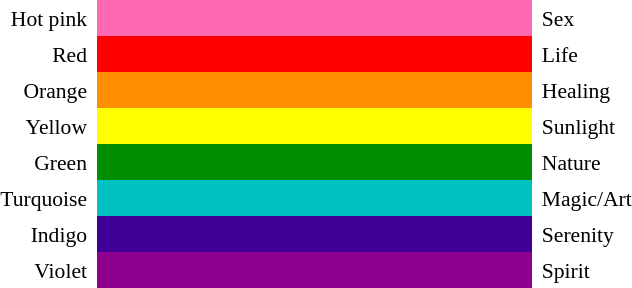<table style="font-size:90%; border-collapse:collapse; border-width:0; margin: 0 auto">
<tr>
<td style="height: 22px; text-align:right; padding-right:1ex">Hot pink</td>
<td style="width:288px; background:hotPink;"></td>
<td style="padding-left:1ex">Sex</td>
</tr>
<tr>
<td style="height: 22px; text-align:right; padding-right:1ex">Red</td>
<td style="background:#f00"></td>
<td style="padding-left:1ex">Life</td>
</tr>
<tr>
<td style="height: 22px; text-align:right; padding-right:1ex">Orange</td>
<td style="background:#ff8e00"></td>
<td style="padding-left:1ex">Healing</td>
</tr>
<tr>
<td style="height: 22px; text-align:right; padding-right:1ex">Yellow</td>
<td style="background:#ff0"></td>
<td style="padding-left:1ex">Sunlight</td>
</tr>
<tr>
<td style="height: 22px; text-align:right; padding-right:1ex">Green</td>
<td style="background:#008e00"></td>
<td style="padding-left:1ex">Nature</td>
</tr>
<tr>
<td style="height: 22px; text-align:right; padding-right:1ex">Turquoise</td>
<td style="background:#00c0c0"></td>
<td style="padding-left:1ex">Magic/Art</td>
</tr>
<tr>
<td style="height: 22px; text-align:right; padding-right:1ex">Indigo</td>
<td style="background:#400098"></td>
<td style="padding-left:1ex">Serenity</td>
</tr>
<tr>
<td style="height: 22px; text-align:right; padding-right:1ex">Violet</td>
<td style="background:#8e008e"></td>
<td style="padding-left:1ex">Spirit</td>
</tr>
</table>
